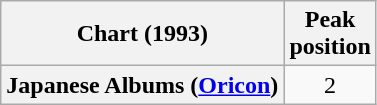<table class="wikitable plainrowheaders" style="text-align:center">
<tr>
<th scope="col">Chart (1993)</th>
<th scope="col">Peak<br> position</th>
</tr>
<tr>
<th scope="row">Japanese Albums (<a href='#'>Oricon</a>)</th>
<td>2</td>
</tr>
</table>
